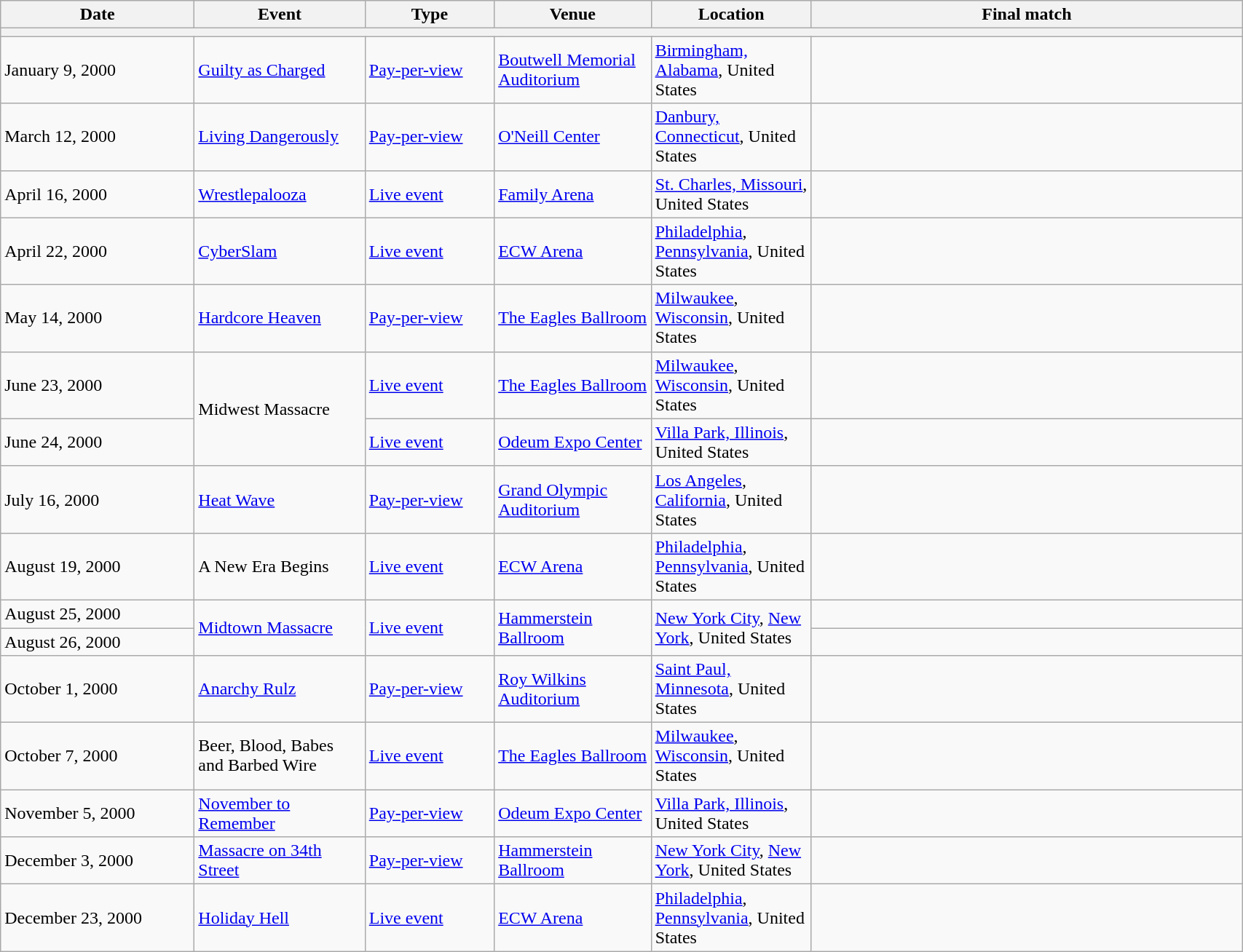<table class="wikitable" width="90%">
<tr>
<th style=width:9%><strong>Date</strong></th>
<th style=width:6%><strong>Event</strong></th>
<th style=width:6%><strong>Type</strong></th>
<th style=width:6%><strong>Venue</strong></th>
<th style=width:6%><strong>Location</strong></th>
<th style=width:20%><strong>Final match</strong></th>
</tr>
<tr>
<th colspan=6></th>
</tr>
<tr>
<td>January 9, 2000</td>
<td><a href='#'>Guilty as Charged</a></td>
<td><a href='#'>Pay-per-view</a></td>
<td><a href='#'>Boutwell Memorial Auditorium</a></td>
<td><a href='#'>Birmingham, Alabama</a>, United States</td>
<td></td>
</tr>
<tr>
<td>March 12, 2000</td>
<td><a href='#'>Living Dangerously</a></td>
<td><a href='#'>Pay-per-view</a></td>
<td><a href='#'>O'Neill Center</a></td>
<td><a href='#'>Danbury, Connecticut</a>, United States</td>
<td></td>
</tr>
<tr>
<td>April 16, 2000</td>
<td><a href='#'>Wrestlepalooza</a></td>
<td><a href='#'>Live event</a></td>
<td><a href='#'>Family Arena</a></td>
<td><a href='#'>St. Charles, Missouri</a>, United States</td>
<td></td>
</tr>
<tr>
<td>April 22, 2000</td>
<td><a href='#'>CyberSlam</a></td>
<td><a href='#'>Live event</a></td>
<td><a href='#'>ECW Arena</a></td>
<td><a href='#'>Philadelphia</a>, <a href='#'>Pennsylvania</a>, United States</td>
<td></td>
</tr>
<tr>
<td>May 14, 2000</td>
<td><a href='#'>Hardcore Heaven</a></td>
<td><a href='#'>Pay-per-view</a></td>
<td><a href='#'>The Eagles Ballroom</a></td>
<td><a href='#'>Milwaukee</a>, <a href='#'>Wisconsin</a>, United States</td>
<td></td>
</tr>
<tr>
<td>June 23, 2000</td>
<td rowspan=2>Midwest Massacre</td>
<td><a href='#'>Live event</a></td>
<td><a href='#'>The Eagles Ballroom</a></td>
<td><a href='#'>Milwaukee</a>, <a href='#'>Wisconsin</a>, United States</td>
<td></td>
</tr>
<tr>
<td>June 24, 2000</td>
<td><a href='#'>Live event</a></td>
<td><a href='#'>Odeum Expo Center</a></td>
<td><a href='#'>Villa Park, Illinois</a>, United States</td>
<td></td>
</tr>
<tr>
<td>July 16, 2000</td>
<td><a href='#'>Heat Wave</a></td>
<td><a href='#'>Pay-per-view</a></td>
<td><a href='#'>Grand Olympic Auditorium</a></td>
<td><a href='#'>Los Angeles</a>, <a href='#'>California</a>, United States</td>
<td></td>
</tr>
<tr>
<td>August 19, 2000</td>
<td>A New Era Begins</td>
<td><a href='#'>Live event</a></td>
<td><a href='#'>ECW Arena</a></td>
<td><a href='#'>Philadelphia</a>, <a href='#'>Pennsylvania</a>, United States</td>
<td></td>
</tr>
<tr>
<td>August 25, 2000</td>
<td rowspan=2><a href='#'>Midtown Massacre</a></td>
<td rowspan=2><a href='#'>Live event</a></td>
<td rowspan=2><a href='#'>Hammerstein Ballroom</a></td>
<td rowspan=2><a href='#'>New York City</a>, <a href='#'>New York</a>, United States</td>
<td></td>
</tr>
<tr>
<td>August 26, 2000</td>
<td></td>
</tr>
<tr>
<td>October 1, 2000</td>
<td><a href='#'>Anarchy Rulz</a></td>
<td><a href='#'>Pay-per-view</a></td>
<td><a href='#'>Roy Wilkins Auditorium</a></td>
<td><a href='#'>Saint Paul, Minnesota</a>, United States</td>
<td></td>
</tr>
<tr>
<td>October 7, 2000</td>
<td>Beer, Blood, Babes and Barbed Wire</td>
<td><a href='#'>Live event</a></td>
<td><a href='#'>The Eagles Ballroom</a></td>
<td><a href='#'>Milwaukee</a>, <a href='#'>Wisconsin</a>, United States</td>
<td></td>
</tr>
<tr>
<td>November 5, 2000</td>
<td><a href='#'>November to Remember</a></td>
<td><a href='#'>Pay-per-view</a></td>
<td><a href='#'>Odeum Expo Center</a></td>
<td><a href='#'>Villa Park, Illinois</a>, United States</td>
<td></td>
</tr>
<tr>
<td>December 3, 2000</td>
<td><a href='#'>Massacre on 34th Street</a></td>
<td><a href='#'>Pay-per-view</a></td>
<td><a href='#'>Hammerstein Ballroom</a></td>
<td><a href='#'>New York City</a>, <a href='#'>New York</a>, United States</td>
<td></td>
</tr>
<tr>
<td>December 23, 2000</td>
<td><a href='#'>Holiday Hell</a></td>
<td><a href='#'>Live event</a></td>
<td><a href='#'>ECW Arena</a></td>
<td><a href='#'>Philadelphia</a>, <a href='#'>Pennsylvania</a>, United States</td>
<td></td>
</tr>
</table>
